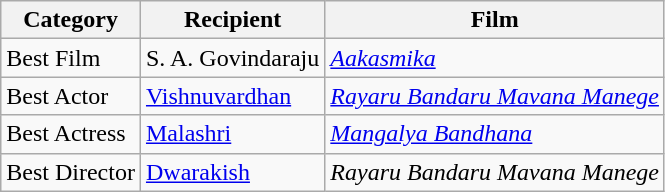<table class="wikitable">
<tr>
<th>Category</th>
<th>Recipient</th>
<th>Film</th>
</tr>
<tr>
<td>Best Film</td>
<td>S. A. Govindaraju</td>
<td><em><a href='#'>Aakasmika</a></em></td>
</tr>
<tr>
<td>Best Actor</td>
<td><a href='#'>Vishnuvardhan</a></td>
<td><em><a href='#'>Rayaru Bandaru Mavana Manege</a></em></td>
</tr>
<tr>
<td>Best Actress</td>
<td><a href='#'>Malashri</a></td>
<td><em><a href='#'>Mangalya Bandhana</a></em></td>
</tr>
<tr>
<td>Best Director</td>
<td><a href='#'>Dwarakish</a></td>
<td><em>Rayaru Bandaru Mavana Manege</em></td>
</tr>
</table>
